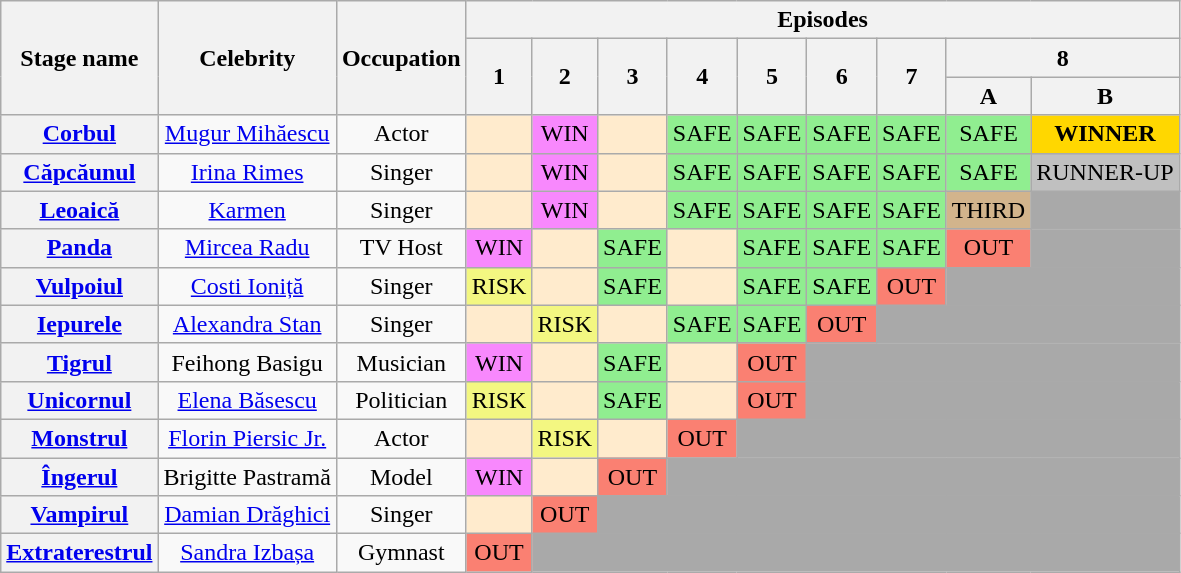<table class="wikitable" style="text-align:center; ">
<tr>
<th rowspan=3>Stage name</th>
<th rowspan=3>Celebrity</th>
<th rowspan=3>Occupation</th>
<th colspan="9">Episodes</th>
</tr>
<tr>
<th rowspan="2">1</th>
<th rowspan="2">2</th>
<th rowspan="2">3</th>
<th rowspan="2">4</th>
<th rowspan="2">5</th>
<th rowspan="2">6</th>
<th rowspan="2">7</th>
<th colspan="3">8</th>
</tr>
<tr>
<th>A</th>
<th>B</th>
</tr>
<tr>
<th><a href='#'>Corbul</a></th>
<td><a href='#'>Mugur Mihăescu</a></td>
<td>Actor</td>
<td bgcolor="#FFEBCD"></td>
<td bgcolor="#F888FD">WIN</td>
<td bgcolor="#FFEBCD"></td>
<td bgcolor=lightgreen>SAFE</td>
<td bgcolor=lightgreen>SAFE</td>
<td bgcolor=lightgreen>SAFE</td>
<td bgcolor=lightgreen>SAFE</td>
<td bgcolor=lightgreen>SAFE</td>
<td bgcolor=gold><strong>WINNER</strong></td>
</tr>
<tr>
<th><a href='#'>Căpcăunul</a></th>
<td><a href='#'>Irina Rimes</a></td>
<td>Singer</td>
<td bgcolor="#FFEBCD"></td>
<td bgcolor="#F888FD">WIN</td>
<td bgcolor="#FFEBCD"></td>
<td bgcolor=lightgreen>SAFE</td>
<td bgcolor=lightgreen>SAFE</td>
<td bgcolor=lightgreen>SAFE</td>
<td bgcolor=lightgreen>SAFE</td>
<td bgcolor=lightgreen>SAFE</td>
<td bgcolor=silver>RUNNER-UP</td>
</tr>
<tr>
<th><a href='#'>Leoaică</a></th>
<td><a href='#'>Karmen</a></td>
<td>Singer</td>
<td bgcolor="#FFEBCD"></td>
<td bgcolor="#F888FD">WIN</td>
<td bgcolor="#FFEBCD"></td>
<td bgcolor=lightgreen>SAFE</td>
<td bgcolor=lightgreen>SAFE</td>
<td bgcolor=lightgreen>SAFE</td>
<td bgcolor=lightgreen>SAFE</td>
<td bgcolor=tan>THIRD</td>
<td bgcolor=darkgrey colspan="1"></td>
</tr>
<tr>
<th><a href='#'>Panda</a></th>
<td><a href='#'>Mircea Radu</a></td>
<td>TV Host</td>
<td bgcolor="#F888FD">WIN</td>
<td bgcolor="#FFEBCD"></td>
<td bgcolor=lightgreen>SAFE</td>
<td bgcolor="#FFEBCD"></td>
<td bgcolor=lightgreen>SAFE</td>
<td bgcolor=lightgreen>SAFE</td>
<td bgcolor=lightgreen>SAFE</td>
<td bgcolor=salmon>OUT</td>
<td bgcolor=darkgrey colspan="1"></td>
</tr>
<tr>
<th><a href='#'>Vulpoiul</a></th>
<td><a href='#'>Costi Ioniță</a></td>
<td>Singer</td>
<td bgcolor="#F3F781">RISK</td>
<td bgcolor="#FFEBCD"></td>
<td bgcolor=lightgreen>SAFE</td>
<td bgcolor="#FFEBCD"></td>
<td bgcolor=lightgreen>SAFE</td>
<td bgcolor=lightgreen>SAFE</td>
<td bgcolor=salmon>OUT</td>
<td bgcolor=darkgrey colspan="2"></td>
</tr>
<tr>
<th><a href='#'>Iepurele</a></th>
<td><a href='#'>Alexandra Stan</a></td>
<td>Singer</td>
<td bgcolor="#FFEBCD"></td>
<td bgcolor="#F3F781">RISK</td>
<td bgcolor="#FFEBCD"></td>
<td bgcolor=lightgreen>SAFE</td>
<td bgcolor=lightgreen>SAFE</td>
<td bgcolor=salmon>OUT</td>
<td bgcolor=darkgrey colspan="3"></td>
</tr>
<tr>
<th><a href='#'>Tigrul</a></th>
<td>Feihong Basigu</td>
<td>Musician</td>
<td bgcolor="#F888FD">WIN</td>
<td bgcolor="#FFEBCD"></td>
<td bgcolor=lightgreen>SAFE</td>
<td bgcolor="#FFEBCD"></td>
<td bgcolor=salmon>OUT</td>
<td bgcolor=darkgrey colspan="4"></td>
</tr>
<tr>
<th><a href='#'>Unicornul</a></th>
<td><a href='#'>Elena Băsescu</a></td>
<td>Politician</td>
<td bgcolor="#F3F781">RISK</td>
<td bgcolor="#FFEBCD"></td>
<td bgcolor=lightgreen>SAFE</td>
<td bgcolor="#FFEBCD"></td>
<td bgcolor=salmon>OUT</td>
<td bgcolor=darkgrey colspan="4"></td>
</tr>
<tr>
<th><a href='#'>Monstrul</a></th>
<td><a href='#'>Florin Piersic Jr.</a></td>
<td>Actor</td>
<td bgcolor="#FFEBCD"></td>
<td bgcolor="#F3F781">RISK</td>
<td bgcolor="#FFEBCD"></td>
<td bgcolor=salmon>OUT</td>
<td bgcolor=darkgrey colspan="5"></td>
</tr>
<tr>
<th><a href='#'>Îngerul</a></th>
<td>Brigitte Pastramă</td>
<td>Model</td>
<td bgcolor="#F888FD">WIN</td>
<td bgcolor="#FFEBCD"></td>
<td bgcolor=salmon>OUT</td>
<td bgcolor=darkgrey colspan="6"></td>
</tr>
<tr>
<th><a href='#'>Vampirul</a></th>
<td><a href='#'>Damian Drăghici</a></td>
<td>Singer</td>
<td bgcolor="#FFEBCD"></td>
<td bgcolor=salmon>OUT</td>
<td bgcolor=darkgrey colspan="7"></td>
</tr>
<tr>
<th><a href='#'>Extraterestrul</a></th>
<td><a href='#'>Sandra Izbașa</a></td>
<td>Gymnast</td>
<td bgcolor=salmon>OUT</td>
<td bgcolor=darkgrey colspan="8"></td>
</tr>
</table>
